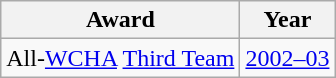<table class="wikitable">
<tr>
<th>Award</th>
<th>Year</th>
</tr>
<tr>
<td>All-<a href='#'>WCHA</a> <a href='#'>Third Team</a></td>
<td><a href='#'>2002–03</a></td>
</tr>
</table>
